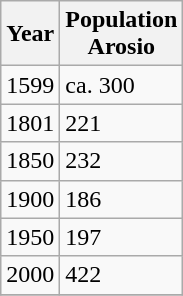<table class="wikitable">
<tr>
<th>Year</th>
<th>Population <br>Arosio</th>
</tr>
<tr>
<td>1599</td>
<td>ca. 300</td>
</tr>
<tr>
<td>1801</td>
<td>221</td>
</tr>
<tr>
<td>1850</td>
<td>232</td>
</tr>
<tr>
<td>1900</td>
<td>186</td>
</tr>
<tr>
<td>1950</td>
<td>197</td>
</tr>
<tr>
<td>2000</td>
<td>422</td>
</tr>
<tr>
</tr>
</table>
